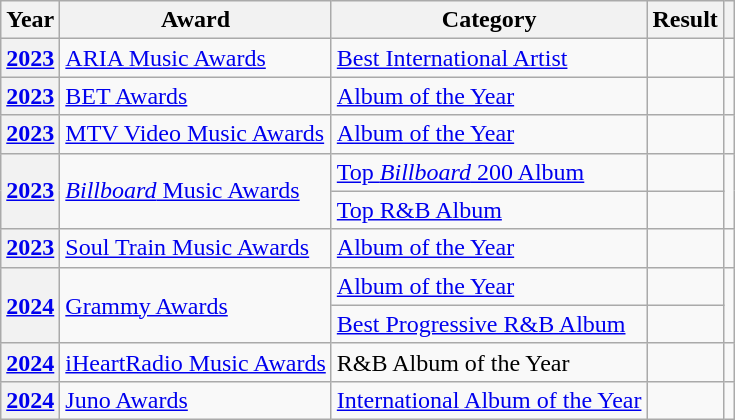<table class="wikitable plainrowheaders">
<tr align=center>
<th scope="col">Year</th>
<th scope="col">Award</th>
<th scope="col">Category</th>
<th scope="col">Result</th>
<th scope="col"></th>
</tr>
<tr>
<th scope="row"><a href='#'>2023</a></th>
<td><a href='#'>ARIA Music Awards</a></td>
<td><a href='#'>Best International Artist</a></td>
<td></td>
<td style="text-align:center;"></td>
</tr>
<tr>
<th scope="row"><a href='#'>2023</a></th>
<td><a href='#'>BET Awards</a></td>
<td><a href='#'>Album of the Year</a></td>
<td></td>
<td style="text-align:center;"></td>
</tr>
<tr>
<th scope="row"><a href='#'>2023</a></th>
<td><a href='#'>MTV Video Music Awards</a></td>
<td><a href='#'>Album of the Year</a></td>
<td></td>
<td style="text-align:center;"></td>
</tr>
<tr>
<th rowspan="2" scope="row"><a href='#'>2023</a></th>
<td rowspan="2"><a href='#'><em>Billboard</em> Music Awards</a></td>
<td><a href='#'>Top <em>Billboard</em> 200 Album</a></td>
<td></td>
<td style="text-align:center;" rowspan="2"></td>
</tr>
<tr>
<td><a href='#'>Top R&B Album</a></td>
<td></td>
</tr>
<tr>
<th scope="row"><a href='#'>2023</a></th>
<td><a href='#'>Soul Train Music Awards</a></td>
<td><a href='#'>Album of the Year</a></td>
<td></td>
<td style="text-align:center;"></td>
</tr>
<tr>
<th scope="row" rowspan="2"><a href='#'>2024</a></th>
<td rowspan="2"><a href='#'>Grammy Awards</a></td>
<td><a href='#'>Album of the Year</a></td>
<td></td>
<td style="text-align:center;" rowspan="2"></td>
</tr>
<tr>
<td><a href='#'>Best Progressive R&B Album</a></td>
<td></td>
</tr>
<tr>
<th scope="row"><a href='#'>2024</a></th>
<td><a href='#'>iHeartRadio Music Awards</a></td>
<td>R&B Album of the Year</td>
<td></td>
<td style="text-align:center;"></td>
</tr>
<tr>
<th scope="row"><a href='#'>2024</a></th>
<td><a href='#'>Juno Awards</a></td>
<td><a href='#'>International Album of the Year</a></td>
<td></td>
<td style="text-align:center;"></td>
</tr>
</table>
